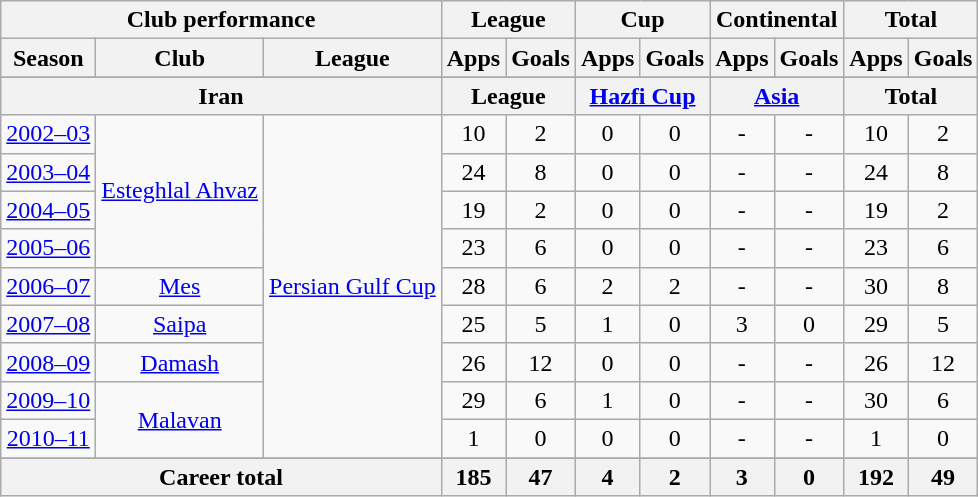<table class="wikitable" style="text-align:center">
<tr>
<th colspan=3>Club performance</th>
<th colspan=2>League</th>
<th colspan=2>Cup</th>
<th colspan=2>Continental</th>
<th colspan=2>Total</th>
</tr>
<tr>
<th>Season</th>
<th>Club</th>
<th>League</th>
<th>Apps</th>
<th>Goals</th>
<th>Apps</th>
<th>Goals</th>
<th>Apps</th>
<th>Goals</th>
<th>Apps</th>
<th>Goals</th>
</tr>
<tr>
</tr>
<tr>
<th colspan=3>Iran</th>
<th colspan=2>League</th>
<th colspan=2><a href='#'>Hazfi Cup</a></th>
<th colspan=2><a href='#'>Asia</a></th>
<th colspan=2>Total</th>
</tr>
<tr>
<td><a href='#'>2002–03</a></td>
<td rowspan="4"><a href='#'>Esteghlal Ahvaz</a></td>
<td rowspan="9"><a href='#'>Persian Gulf Cup</a></td>
<td>10</td>
<td>2</td>
<td>0</td>
<td>0</td>
<td>-</td>
<td>-</td>
<td>10</td>
<td>2</td>
</tr>
<tr>
<td><a href='#'>2003–04</a></td>
<td>24</td>
<td>8</td>
<td>0</td>
<td>0</td>
<td>-</td>
<td>-</td>
<td>24</td>
<td>8</td>
</tr>
<tr>
<td><a href='#'>2004–05</a></td>
<td>19</td>
<td>2</td>
<td>0</td>
<td>0</td>
<td>-</td>
<td>-</td>
<td>19</td>
<td>2</td>
</tr>
<tr>
<td><a href='#'>2005–06</a></td>
<td>23</td>
<td>6</td>
<td>0</td>
<td>0</td>
<td>-</td>
<td>-</td>
<td>23</td>
<td>6</td>
</tr>
<tr>
<td><a href='#'>2006–07</a></td>
<td><a href='#'>Mes</a></td>
<td>28</td>
<td>6</td>
<td>2</td>
<td>2</td>
<td>-</td>
<td>-</td>
<td>30</td>
<td>8</td>
</tr>
<tr>
<td><a href='#'>2007–08</a></td>
<td><a href='#'>Saipa</a></td>
<td>25</td>
<td>5</td>
<td>1</td>
<td>0</td>
<td>3</td>
<td>0</td>
<td>29</td>
<td>5</td>
</tr>
<tr>
<td><a href='#'>2008–09</a></td>
<td><a href='#'>Damash</a></td>
<td>26</td>
<td>12</td>
<td>0</td>
<td>0</td>
<td>-</td>
<td>-</td>
<td>26</td>
<td>12</td>
</tr>
<tr>
<td><a href='#'>2009–10</a></td>
<td rowspan="2"><a href='#'>Malavan</a></td>
<td>29</td>
<td>6</td>
<td>1</td>
<td>0</td>
<td>-</td>
<td>-</td>
<td>30</td>
<td>6</td>
</tr>
<tr>
<td><a href='#'>2010–11</a></td>
<td>1</td>
<td>0</td>
<td>0</td>
<td>0</td>
<td>-</td>
<td>-</td>
<td>1</td>
<td>0</td>
</tr>
<tr>
</tr>
<tr>
<th colspan=3>Career total</th>
<th>185</th>
<th>47</th>
<th>4</th>
<th>2</th>
<th>3</th>
<th>0</th>
<th>192</th>
<th>49</th>
</tr>
</table>
